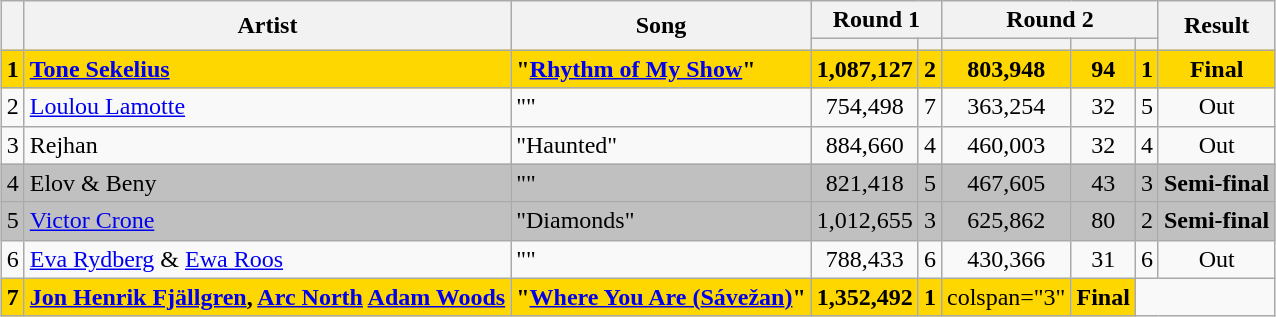<table class="sortable wikitable" style="margin: 1em auto 1em auto; text-align:center;">
<tr>
<th rowspan="2"></th>
<th rowspan="2">Artist</th>
<th rowspan="2">Song</th>
<th colspan="2">Round 1</th>
<th colspan="3">Round 2</th>
<th rowspan="2" class="unsortable">Result</th>
</tr>
<tr>
<th></th>
<th></th>
<th></th>
<th></th>
<th></th>
</tr>
<tr style="background:gold;font-weight:bold;">
<td>1</td>
<td align="left"><a href='#'>Tone Sekelius</a></td>
<td align="left">"<a href='#'>Rhythm of My Show</a>"</td>
<td>1,087,127</td>
<td>2</td>
<td>803,948</td>
<td>94</td>
<td>1</td>
<td>Final</td>
</tr>
<tr>
<td>2</td>
<td align="left"><a href='#'>Loulou Lamotte</a></td>
<td align="left">""</td>
<td>754,498</td>
<td>7</td>
<td>363,254</td>
<td>32</td>
<td>5</td>
<td>Out</td>
</tr>
<tr>
<td>3</td>
<td align="left">Rejhan</td>
<td align="left">"Haunted"</td>
<td>884,660</td>
<td>4</td>
<td>460,003</td>
<td>32</td>
<td>4</td>
<td>Out</td>
</tr>
<tr style="background:silver;">
<td>4</td>
<td align="left">Elov & Beny</td>
<td align="left">""</td>
<td>821,418</td>
<td>5</td>
<td>467,605</td>
<td>43</td>
<td>3</td>
<td><strong>Semi‑final</strong></td>
</tr>
<tr style="background:silver;">
<td>5</td>
<td align="left"><a href='#'>Victor Crone</a></td>
<td align="left">"Diamonds"</td>
<td>1,012,655</td>
<td>3</td>
<td>625,862</td>
<td>80</td>
<td>2</td>
<td><strong>Semi‑final</strong></td>
</tr>
<tr>
<td>6</td>
<td align="left"><a href='#'>Eva Rydberg</a> & <a href='#'>Ewa Roos</a></td>
<td align="left">""</td>
<td>788,433</td>
<td>6</td>
<td>430,366</td>
<td>31</td>
<td>6</td>
<td>Out</td>
</tr>
<tr style="background:gold;">
<td><strong>7</strong></td>
<td align="left"><strong><a href='#'>Jon Henrik Fjällgren</a>, <a href='#'>Arc North</a>  <a href='#'>Adam Woods</a></strong></td>
<td align="left"><strong>"<a href='#'>Where You Are (<span>Sávežan</span>)</a>"</strong></td>
<td><strong>1,352,492</strong></td>
<td><strong>1</strong></td>
<td>colspan="3" </td>
<td><strong>Final</strong></td>
</tr>
</table>
